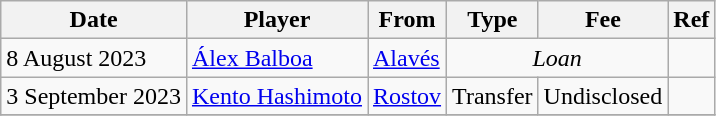<table class="wikitable">
<tr>
<th>Date</th>
<th>Player</th>
<th>From</th>
<th>Type</th>
<th>Fee</th>
<th>Ref</th>
</tr>
<tr>
<td>8 August 2023</td>
<td> <a href='#'>Álex Balboa</a></td>
<td><a href='#'>Alavés</a></td>
<td colspan=2 align=center><em>Loan</em></td>
<td></td>
</tr>
<tr>
<td>3 September 2023</td>
<td> <a href='#'>Kento Hashimoto</a></td>
<td> <a href='#'>Rostov</a></td>
<td>Transfer</td>
<td>Undisclosed</td>
<td></td>
</tr>
<tr>
</tr>
</table>
